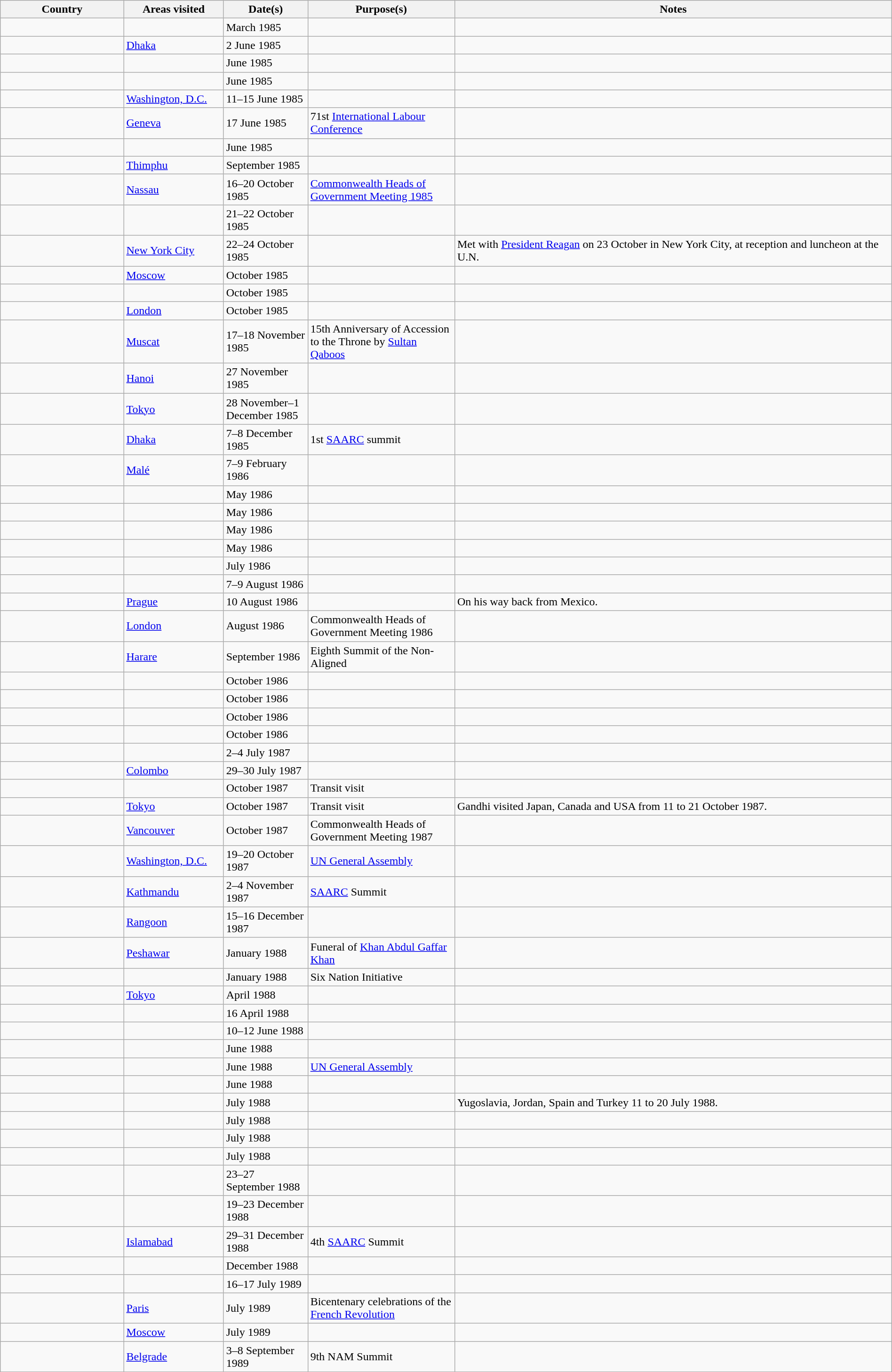<table style="width: 100%;margin: 1em auto 1em auto" class="wikitable collapsible sortable">
<tr>
<th style="width:150px;">Country</th>
<th style="width:120px;">Areas visited</th>
<th style="width:100px;">Date(s)</th>
<th style="width:180px;">Purpose(s)</th>
<th style="width:550px;">Notes</th>
</tr>
<tr>
<td></td>
<td></td>
<td>March 1985</td>
<td></td>
<td></td>
</tr>
<tr>
<td></td>
<td><a href='#'>Dhaka</a></td>
<td>2 June 1985</td>
<td></td>
<td></td>
</tr>
<tr>
<td></td>
<td></td>
<td>June 1985</td>
<td></td>
<td></td>
</tr>
<tr>
<td></td>
<td></td>
<td>June 1985</td>
<td></td>
<td></td>
</tr>
<tr>
<td></td>
<td><a href='#'>Washington, D.C.</a></td>
<td>11–15 June 1985</td>
<td></td>
<td></td>
</tr>
<tr>
<td></td>
<td><a href='#'>Geneva</a></td>
<td>17 June 1985</td>
<td>71st <a href='#'>International Labour Conference</a></td>
<td></td>
</tr>
<tr>
<td></td>
<td></td>
<td>June 1985</td>
<td></td>
<td></td>
</tr>
<tr>
<td></td>
<td><a href='#'>Thimphu</a></td>
<td>September 1985</td>
<td></td>
<td></td>
</tr>
<tr>
<td></td>
<td><a href='#'>Nassau</a></td>
<td>16–20 October 1985</td>
<td><a href='#'>Commonwealth Heads of Government Meeting 1985</a></td>
<td></td>
</tr>
<tr>
<td></td>
<td></td>
<td>21–22 October 1985</td>
<td></td>
<td></td>
</tr>
<tr>
<td></td>
<td><a href='#'>New York City</a></td>
<td>22–24 October 1985</td>
<td></td>
<td>Met with <a href='#'>President Reagan</a> on 23 October in New York City, at reception and luncheon at the U.N.</td>
</tr>
<tr>
<td></td>
<td><a href='#'>Moscow</a></td>
<td>October 1985</td>
<td></td>
<td></td>
</tr>
<tr>
<td></td>
<td></td>
<td>October 1985</td>
<td></td>
<td></td>
</tr>
<tr>
<td></td>
<td><a href='#'>London</a></td>
<td>October 1985</td>
<td></td>
<td></td>
</tr>
<tr>
<td></td>
<td><a href='#'>Muscat</a></td>
<td>17–18 November 1985</td>
<td>15th Anniversary of Accession to the Throne by <a href='#'>Sultan Qaboos</a></td>
<td></td>
</tr>
<tr>
<td></td>
<td><a href='#'>Hanoi</a></td>
<td>27 November 1985</td>
<td></td>
<td></td>
</tr>
<tr>
<td></td>
<td><a href='#'>Tokyo</a></td>
<td>28 November–1 December 1985</td>
<td></td>
<td></td>
</tr>
<tr>
<td></td>
<td><a href='#'>Dhaka</a></td>
<td>7–8 December 1985</td>
<td>1st <a href='#'>SAARC</a> summit</td>
<td></td>
</tr>
<tr>
<td></td>
<td><a href='#'>Malé</a></td>
<td>7–9 February 1986</td>
<td></td>
<td></td>
</tr>
<tr>
<td></td>
<td></td>
<td>May 1986</td>
<td></td>
<td></td>
</tr>
<tr>
<td></td>
<td></td>
<td>May 1986</td>
<td></td>
<td></td>
</tr>
<tr>
<td></td>
<td></td>
<td>May 1986</td>
<td></td>
<td></td>
</tr>
<tr>
<td></td>
<td></td>
<td>May 1986</td>
<td></td>
<td></td>
</tr>
<tr>
<td></td>
<td></td>
<td>July 1986</td>
<td></td>
<td></td>
</tr>
<tr>
<td></td>
<td></td>
<td>7–9 August 1986</td>
<td></td>
<td></td>
</tr>
<tr>
<td></td>
<td><a href='#'>Prague</a></td>
<td>10 August 1986</td>
<td></td>
<td>On his way back from Mexico.</td>
</tr>
<tr>
<td></td>
<td><a href='#'>London</a></td>
<td>August 1986</td>
<td>Commonwealth Heads of Government Meeting 1986</td>
<td></td>
</tr>
<tr>
<td></td>
<td><a href='#'>Harare</a></td>
<td>September 1986</td>
<td>Eighth Summit of the Non-Aligned</td>
<td></td>
</tr>
<tr>
<td></td>
<td></td>
<td>October 1986</td>
<td></td>
<td></td>
</tr>
<tr>
<td></td>
<td></td>
<td>October 1986</td>
<td></td>
<td></td>
</tr>
<tr>
<td></td>
<td></td>
<td>October 1986</td>
<td></td>
<td></td>
</tr>
<tr>
<td></td>
<td></td>
<td>October 1986</td>
<td></td>
<td></td>
</tr>
<tr>
<td></td>
<td></td>
<td>2–4 July 1987</td>
<td></td>
<td></td>
</tr>
<tr>
<td></td>
<td><a href='#'>Colombo</a></td>
<td>29–30 July 1987</td>
<td></td>
<td></td>
</tr>
<tr>
<td></td>
<td></td>
<td>October 1987</td>
<td>Transit visit</td>
<td></td>
</tr>
<tr>
<td></td>
<td><a href='#'>Tokyo</a></td>
<td>October 1987</td>
<td>Transit visit</td>
<td>Gandhi visited Japan, Canada and USA from 11 to 21 October 1987.</td>
</tr>
<tr>
<td></td>
<td><a href='#'>Vancouver</a></td>
<td>October 1987</td>
<td>Commonwealth Heads of Government Meeting 1987</td>
<td></td>
</tr>
<tr>
<td></td>
<td><a href='#'>Washington, D.C.</a></td>
<td>19–20 October 1987</td>
<td><a href='#'>UN General Assembly</a></td>
<td></td>
</tr>
<tr>
<td></td>
<td><a href='#'>Kathmandu</a></td>
<td>2–4 November 1987</td>
<td><a href='#'>SAARC</a> Summit</td>
<td></td>
</tr>
<tr>
<td></td>
<td><a href='#'>Rangoon</a></td>
<td>15–16 December 1987</td>
<td></td>
<td></td>
</tr>
<tr>
<td></td>
<td><a href='#'>Peshawar</a></td>
<td>January 1988</td>
<td>Funeral of <a href='#'>Khan Abdul Gaffar Khan</a></td>
<td></td>
</tr>
<tr>
<td></td>
<td></td>
<td>January 1988</td>
<td>Six Nation Initiative</td>
<td></td>
</tr>
<tr>
<td></td>
<td><a href='#'>Tokyo</a></td>
<td>April 1988</td>
<td></td>
<td></td>
</tr>
<tr>
<td></td>
<td></td>
<td>16 April 1988</td>
<td></td>
<td></td>
</tr>
<tr>
<td></td>
<td></td>
<td>10–12 June 1988</td>
<td></td>
<td></td>
</tr>
<tr>
<td></td>
<td></td>
<td>June 1988</td>
<td></td>
<td></td>
</tr>
<tr>
<td></td>
<td></td>
<td>June 1988</td>
<td><a href='#'>UN General Assembly</a></td>
<td></td>
</tr>
<tr>
<td></td>
<td></td>
<td>June 1988</td>
<td></td>
<td></td>
</tr>
<tr>
<td></td>
<td></td>
<td>July 1988</td>
<td></td>
<td>Yugoslavia, Jordan, Spain and Turkey 11 to 20 July 1988.</td>
</tr>
<tr>
<td></td>
<td></td>
<td>July 1988</td>
<td></td>
<td></td>
</tr>
<tr>
<td></td>
<td></td>
<td>July 1988</td>
<td></td>
<td></td>
</tr>
<tr>
<td></td>
<td></td>
<td>July 1988</td>
<td></td>
<td></td>
</tr>
<tr>
<td></td>
<td></td>
<td>23–27 September 1988</td>
<td></td>
<td></td>
</tr>
<tr>
<td></td>
<td></td>
<td>19–23 December 1988</td>
<td></td>
<td></td>
</tr>
<tr>
<td></td>
<td><a href='#'>Islamabad</a></td>
<td>29–31 December 1988</td>
<td>4th <a href='#'>SAARC</a> Summit</td>
<td></td>
</tr>
<tr>
<td></td>
<td></td>
<td>December 1988</td>
<td></td>
<td></td>
</tr>
<tr>
<td></td>
<td></td>
<td>16–17 July 1989</td>
<td></td>
<td></td>
</tr>
<tr>
<td></td>
<td><a href='#'>Paris</a></td>
<td>July 1989</td>
<td>Bicentenary celebrations of the <a href='#'>French Revolution</a></td>
<td></td>
</tr>
<tr>
<td></td>
<td><a href='#'>Moscow</a></td>
<td>July 1989</td>
<td></td>
<td></td>
</tr>
<tr>
<td></td>
<td><a href='#'>Belgrade</a></td>
<td>3–8 September 1989</td>
<td>9th NAM Summit</td>
<td></td>
</tr>
</table>
